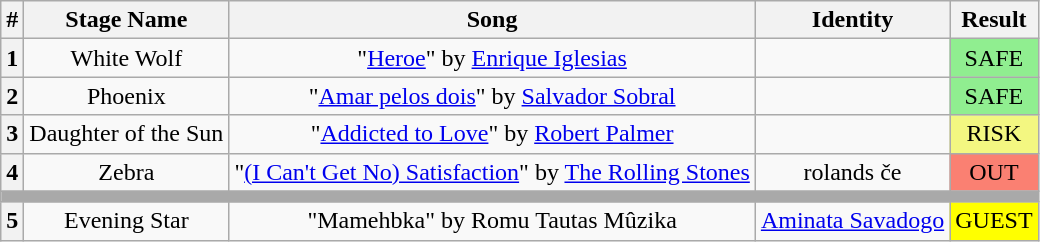<table class="wikitable plainrowheaders" style="text-align: center;">
<tr>
<th>#</th>
<th>Stage Name</th>
<th>Song</th>
<th>Identity</th>
<th>Result</th>
</tr>
<tr>
<th>1</th>
<td>White Wolf</td>
<td>"<a href='#'>Heroe</a>" by <a href='#'>Enrique Iglesias</a></td>
<td></td>
<td bgcolor="lightgreen">SAFE</td>
</tr>
<tr>
<th>2</th>
<td>Phoenix</td>
<td>"<a href='#'>Amar pelos dois</a>" by <a href='#'>Salvador Sobral</a></td>
<td></td>
<td bgcolor="lightgreen">SAFE</td>
</tr>
<tr>
<th>3</th>
<td>Daughter of the Sun</td>
<td>"<a href='#'>Addicted to Love</a>" by <a href='#'>Robert Palmer</a></td>
<td></td>
<td bgcolor="#F3F781">RISK</td>
</tr>
<tr>
<th>4</th>
<td>Zebra</td>
<td>"<a href='#'>(I Can't Get No) Satisfaction</a>" by <a href='#'>The Rolling Stones</a></td>
<td>rolands če</td>
<td bgcolor="salmon">OUT</td>
</tr>
<tr>
<td colspan="5" style="background:darkgray"></td>
</tr>
<tr>
<th>5</th>
<td>Evening Star</td>
<td>"Mamehbka" by Romu Tautas Mûzika</td>
<td><a href='#'>Aminata Savadogo</a></td>
<td bgcolor=yellow>GUEST</td>
</tr>
</table>
